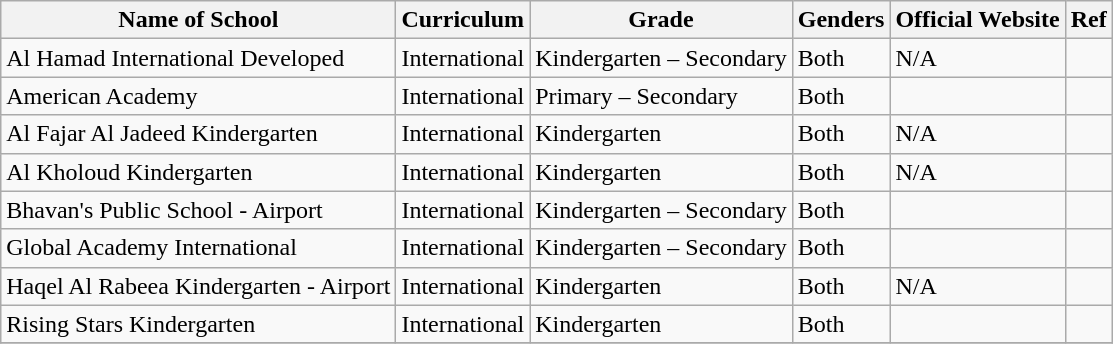<table class="wikitable">
<tr>
<th>Name of School</th>
<th>Curriculum</th>
<th>Grade</th>
<th>Genders</th>
<th>Official Website</th>
<th>Ref</th>
</tr>
<tr>
<td>Al Hamad International Developed</td>
<td>International</td>
<td>Kindergarten – Secondary</td>
<td>Both</td>
<td>N/A</td>
<td></td>
</tr>
<tr>
<td>American Academy</td>
<td>International</td>
<td>Primary – Secondary</td>
<td>Both</td>
<td></td>
<td></td>
</tr>
<tr>
<td>Al Fajar Al Jadeed Kindergarten</td>
<td>International</td>
<td>Kindergarten</td>
<td>Both</td>
<td>N/A</td>
<td></td>
</tr>
<tr>
<td>Al Kholoud Kindergarten</td>
<td>International</td>
<td>Kindergarten</td>
<td>Both</td>
<td>N/A</td>
<td></td>
</tr>
<tr>
<td>Bhavan's Public School - Airport</td>
<td>International</td>
<td>Kindergarten – Secondary</td>
<td>Both</td>
<td></td>
<td></td>
</tr>
<tr>
<td>Global Academy International</td>
<td>International</td>
<td>Kindergarten – Secondary</td>
<td>Both</td>
<td></td>
<td></td>
</tr>
<tr>
<td>Haqel Al Rabeea Kindergarten - Airport</td>
<td>International</td>
<td>Kindergarten</td>
<td>Both</td>
<td>N/A</td>
<td></td>
</tr>
<tr>
<td>Rising Stars Kindergarten</td>
<td>International</td>
<td>Kindergarten</td>
<td>Both</td>
<td></td>
<td></td>
</tr>
<tr>
</tr>
</table>
